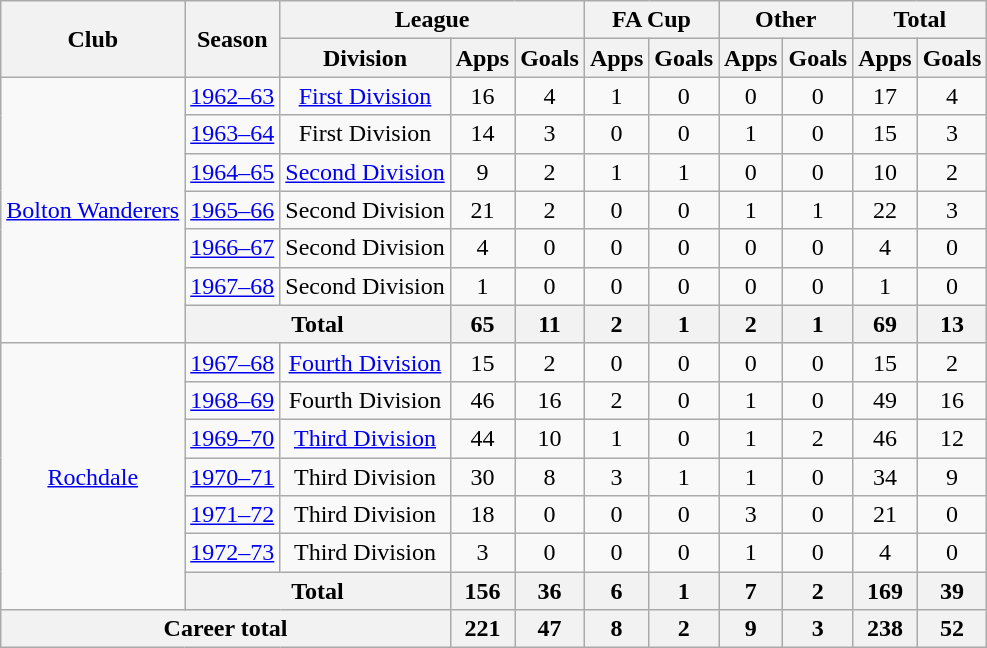<table class="wikitable" style="text-align:center">
<tr>
<th rowspan="2">Club</th>
<th rowspan="2">Season</th>
<th colspan="3">League</th>
<th colspan="2">FA Cup</th>
<th colspan="2">Other</th>
<th colspan="2">Total</th>
</tr>
<tr>
<th>Division</th>
<th>Apps</th>
<th>Goals</th>
<th>Apps</th>
<th>Goals</th>
<th>Apps</th>
<th>Goals</th>
<th>Apps</th>
<th>Goals</th>
</tr>
<tr>
<td rowspan="7"><a href='#'>Bolton Wanderers</a></td>
<td><a href='#'>1962–63</a></td>
<td><a href='#'>First Division</a></td>
<td>16</td>
<td>4</td>
<td>1</td>
<td>0</td>
<td>0</td>
<td>0</td>
<td>17</td>
<td>4</td>
</tr>
<tr>
<td><a href='#'>1963–64</a></td>
<td>First Division</td>
<td>14</td>
<td>3</td>
<td>0</td>
<td>0</td>
<td>1</td>
<td>0</td>
<td>15</td>
<td>3</td>
</tr>
<tr>
<td><a href='#'>1964–65</a></td>
<td><a href='#'>Second Division</a></td>
<td>9</td>
<td>2</td>
<td>1</td>
<td>1</td>
<td>0</td>
<td>0</td>
<td>10</td>
<td>2</td>
</tr>
<tr>
<td><a href='#'>1965–66</a></td>
<td>Second Division</td>
<td>21</td>
<td>2</td>
<td>0</td>
<td>0</td>
<td>1</td>
<td>1</td>
<td>22</td>
<td>3</td>
</tr>
<tr>
<td><a href='#'>1966–67</a></td>
<td>Second Division</td>
<td>4</td>
<td>0</td>
<td>0</td>
<td>0</td>
<td>0</td>
<td>0</td>
<td>4</td>
<td>0</td>
</tr>
<tr>
<td><a href='#'>1967–68</a></td>
<td>Second Division</td>
<td>1</td>
<td>0</td>
<td>0</td>
<td>0</td>
<td>0</td>
<td>0</td>
<td>1</td>
<td>0</td>
</tr>
<tr>
<th colspan="2">Total</th>
<th>65</th>
<th>11</th>
<th>2</th>
<th>1</th>
<th>2</th>
<th>1</th>
<th>69</th>
<th>13</th>
</tr>
<tr>
<td rowspan="7"><a href='#'>Rochdale</a></td>
<td><a href='#'>1967–68</a></td>
<td><a href='#'>Fourth Division</a></td>
<td>15</td>
<td>2</td>
<td>0</td>
<td>0</td>
<td>0</td>
<td>0</td>
<td>15</td>
<td>2</td>
</tr>
<tr>
<td><a href='#'>1968–69</a></td>
<td>Fourth Division</td>
<td>46</td>
<td>16</td>
<td>2</td>
<td>0</td>
<td>1</td>
<td>0</td>
<td>49</td>
<td>16</td>
</tr>
<tr>
<td><a href='#'>1969–70</a></td>
<td><a href='#'>Third Division</a></td>
<td>44</td>
<td>10</td>
<td>1</td>
<td>0</td>
<td>1</td>
<td>2</td>
<td>46</td>
<td>12</td>
</tr>
<tr>
<td><a href='#'>1970–71</a></td>
<td>Third Division</td>
<td>30</td>
<td>8</td>
<td>3</td>
<td>1</td>
<td>1</td>
<td>0</td>
<td>34</td>
<td>9</td>
</tr>
<tr>
<td><a href='#'>1971–72</a></td>
<td>Third Division</td>
<td>18</td>
<td>0</td>
<td>0</td>
<td>0</td>
<td>3</td>
<td>0</td>
<td>21</td>
<td>0</td>
</tr>
<tr>
<td><a href='#'>1972–73</a></td>
<td>Third Division</td>
<td>3</td>
<td>0</td>
<td>0</td>
<td>0</td>
<td>1</td>
<td>0</td>
<td>4</td>
<td>0</td>
</tr>
<tr>
<th colspan="2">Total</th>
<th>156</th>
<th>36</th>
<th>6</th>
<th>1</th>
<th>7</th>
<th>2</th>
<th>169</th>
<th>39</th>
</tr>
<tr>
<th colspan="3">Career total</th>
<th>221</th>
<th>47</th>
<th>8</th>
<th>2</th>
<th>9</th>
<th>3</th>
<th>238</th>
<th>52</th>
</tr>
</table>
